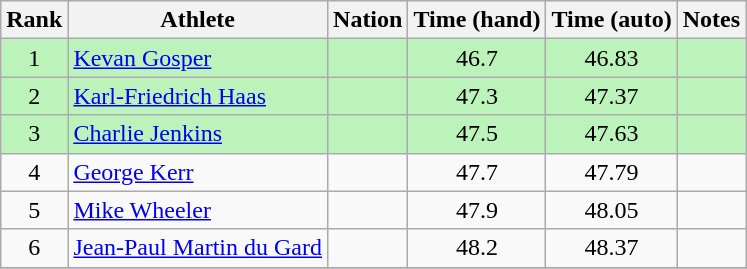<table class="wikitable sortable" style="text-align:center">
<tr>
<th>Rank</th>
<th>Athlete</th>
<th>Nation</th>
<th>Time (hand)</th>
<th>Time (auto)</th>
<th>Notes</th>
</tr>
<tr bgcolor=bbf3bb>
<td>1</td>
<td align=left><a href='#'>Kevan Gosper</a></td>
<td align=left></td>
<td>46.7</td>
<td>46.83</td>
<td></td>
</tr>
<tr bgcolor=bbf3bb>
<td>2</td>
<td align=left><a href='#'>Karl-Friedrich Haas</a></td>
<td align=left></td>
<td>47.3</td>
<td>47.37</td>
<td></td>
</tr>
<tr bgcolor=bbf3bb>
<td>3</td>
<td align=left><a href='#'>Charlie Jenkins</a></td>
<td align=left></td>
<td>47.5</td>
<td>47.63</td>
<td></td>
</tr>
<tr>
<td>4</td>
<td align=left><a href='#'>George Kerr</a></td>
<td align=left></td>
<td>47.7</td>
<td>47.79</td>
<td></td>
</tr>
<tr>
<td>5</td>
<td align=left><a href='#'>Mike Wheeler</a></td>
<td align=left></td>
<td>47.9</td>
<td>48.05</td>
<td></td>
</tr>
<tr>
<td>6</td>
<td align=left><a href='#'>Jean-Paul Martin du Gard</a></td>
<td align=left></td>
<td>48.2</td>
<td>48.37</td>
<td></td>
</tr>
<tr>
</tr>
</table>
